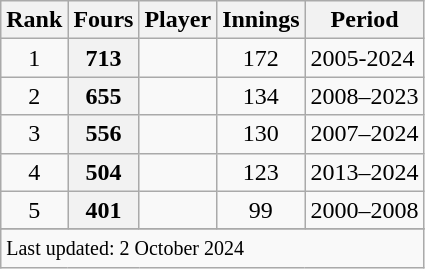<table class="wikitable plainrowheaders sortable">
<tr>
<th scope=col>Rank</th>
<th scope=col>Fours</th>
<th scope=col>Player</th>
<th scope=col>Innings</th>
<th scope=col>Period</th>
</tr>
<tr>
<td align=center>1</td>
<th scope=row style=text-align:center;>713</th>
<td></td>
<td align=center>172</td>
<td>2005-2024</td>
</tr>
<tr>
<td align=center>2</td>
<th scope=row style=text-align:center;>655</th>
<td></td>
<td align=center>134</td>
<td>2008–2023</td>
</tr>
<tr>
<td align=center>3</td>
<th scope=row style=text-align:center;>556</th>
<td></td>
<td align=center>130</td>
<td>2007–2024</td>
</tr>
<tr>
<td align=center>4</td>
<th scope=row style=text-align:center;>504</th>
<td></td>
<td align=center>123</td>
<td>2013–2024</td>
</tr>
<tr>
<td align=center>5</td>
<th scope=row style=text-align:center;>401</th>
<td></td>
<td align=center>99</td>
<td>2000–2008</td>
</tr>
<tr>
</tr>
<tr class=sortbottom>
<td colspan=6><small>Last updated: 2 October 2024</small></td>
</tr>
</table>
